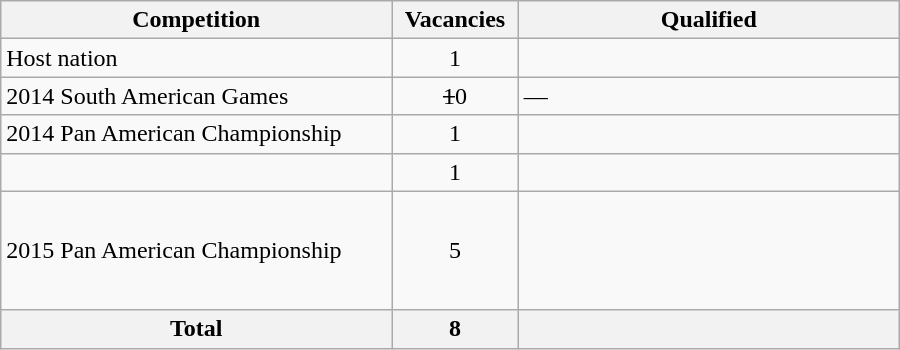<table class = "wikitable" width=600>
<tr>
<th width=300>Competition</th>
<th width=80>Vacancies</th>
<th width=300>Qualified</th>
</tr>
<tr>
<td>Host nation</td>
<td align="center">1</td>
<td></td>
</tr>
<tr>
<td>2014 South American Games</td>
<td align="center"><s>1</s>0</td>
<td>—</td>
</tr>
<tr>
<td>2014 Pan American Championship</td>
<td align="center">1</td>
<td></td>
</tr>
<tr>
<td></td>
<td align="center">1</td>
<td></td>
</tr>
<tr>
<td>2015 Pan American Championship</td>
<td align="center">5</td>
<td><br><br><br><br></td>
</tr>
<tr>
<th>Total</th>
<th>8</th>
<th></th>
</tr>
</table>
